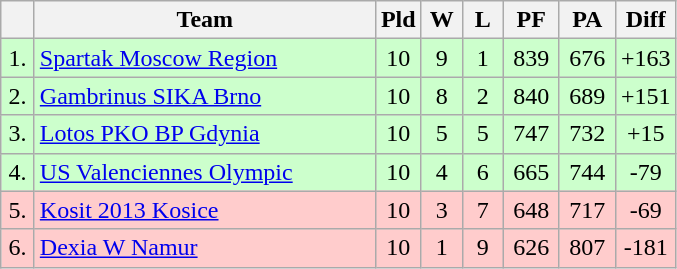<table class=wikitable style="text-align:center">
<tr>
<th width=15></th>
<th width=220>Team</th>
<th width=20>Pld</th>
<th width=20>W</th>
<th width=20>L</th>
<th width=30>PF</th>
<th width=30>PA</th>
<th width=30>Diff</th>
</tr>
<tr style="background: #ccffcc;">
<td>1.</td>
<td align=left> <a href='#'>Spartak Moscow Region</a></td>
<td>10</td>
<td>9</td>
<td>1</td>
<td>839</td>
<td>676</td>
<td>+163</td>
</tr>
<tr style="background: #ccffcc;">
<td>2.</td>
<td align=left> <a href='#'>Gambrinus SIKA Brno</a></td>
<td>10</td>
<td>8</td>
<td>2</td>
<td>840</td>
<td>689</td>
<td>+151</td>
</tr>
<tr style="background: #ccffcc;">
<td>3.</td>
<td align=left> <a href='#'>Lotos PKO BP Gdynia</a></td>
<td>10</td>
<td>5</td>
<td>5</td>
<td>747</td>
<td>732</td>
<td>+15</td>
</tr>
<tr style="background: #ccffcc;">
<td>4.</td>
<td align=left> <a href='#'>US Valenciennes Olympic</a></td>
<td>10</td>
<td>4</td>
<td>6</td>
<td>665</td>
<td>744</td>
<td>-79</td>
</tr>
<tr style="background: #ffcccc;">
<td>5.</td>
<td align=left> <a href='#'>Kosit 2013 Kosice</a></td>
<td>10</td>
<td>3</td>
<td>7</td>
<td>648</td>
<td>717</td>
<td>-69</td>
</tr>
<tr style="background: #ffcccc;">
<td>6.</td>
<td align=left> <a href='#'>Dexia W Namur</a></td>
<td>10</td>
<td>1</td>
<td>9</td>
<td>626</td>
<td>807</td>
<td>-181</td>
</tr>
</table>
